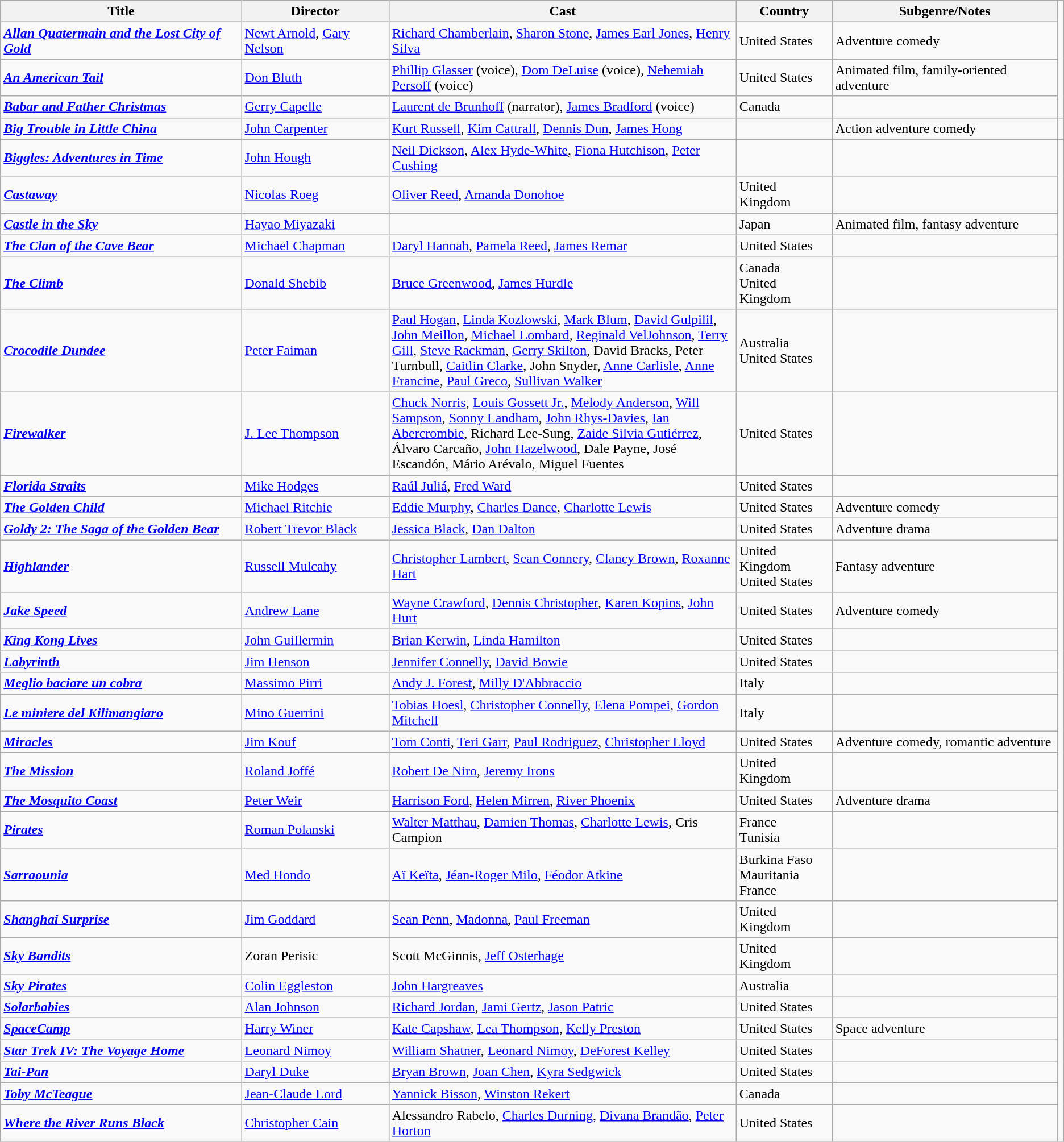<table class="wikitable">
<tr>
<th>Title</th>
<th>Director</th>
<th style="width: 400px;">Cast</th>
<th>Country</th>
<th>Subgenre/Notes</th>
</tr>
<tr>
<td><strong><em><a href='#'>Allan Quatermain and the Lost City of Gold</a></em></strong></td>
<td><a href='#'>Newt Arnold</a>, <a href='#'>Gary Nelson</a></td>
<td><a href='#'>Richard Chamberlain</a>, <a href='#'>Sharon Stone</a>, <a href='#'>James Earl Jones</a>, <a href='#'>Henry Silva</a></td>
<td>United States</td>
<td>Adventure comedy</td>
</tr>
<tr>
<td><strong><em><a href='#'>An American Tail</a></em></strong></td>
<td><a href='#'>Don Bluth</a></td>
<td><a href='#'>Phillip Glasser</a> (voice), <a href='#'>Dom DeLuise</a> (voice), <a href='#'>Nehemiah Persoff</a> (voice)</td>
<td>United States</td>
<td>Animated film, family-oriented adventure</td>
</tr>
<tr>
<td><strong><em><a href='#'>Babar and Father Christmas</a></em></strong></td>
<td><a href='#'>Gerry Capelle</a></td>
<td><a href='#'>Laurent de Brunhoff</a> (narrator), <a href='#'>James Bradford</a> (voice)</td>
<td>Canada</td>
<td></td>
</tr>
<tr>
<td><strong><em><a href='#'>Big Trouble in Little China</a></em></strong></td>
<td><a href='#'>John Carpenter</a></td>
<td><a href='#'>Kurt Russell</a>, <a href='#'>Kim Cattrall</a>, <a href='#'>Dennis Dun</a>, <a href='#'>James Hong</a></td>
<td></td>
<td>Action adventure comedy</td>
<td></td>
</tr>
<tr>
<td><strong><em><a href='#'>Biggles: Adventures in Time</a></em></strong></td>
<td><a href='#'>John Hough</a></td>
<td><a href='#'>Neil Dickson</a>, <a href='#'>Alex Hyde-White</a>, <a href='#'>Fiona Hutchison</a>, <a href='#'>Peter Cushing</a></td>
<td></td>
<td></td>
</tr>
<tr>
<td><strong><em><a href='#'>Castaway</a></em></strong></td>
<td><a href='#'>Nicolas Roeg</a></td>
<td><a href='#'>Oliver Reed</a>, <a href='#'>Amanda Donohoe</a></td>
<td>United Kingdom</td>
<td></td>
</tr>
<tr>
<td><strong><em><a href='#'>Castle in the Sky</a></em></strong></td>
<td><a href='#'>Hayao Miyazaki</a></td>
<td></td>
<td>Japan</td>
<td>Animated film, fantasy adventure</td>
</tr>
<tr>
<td><strong><em><a href='#'>The Clan of the Cave Bear</a></em></strong></td>
<td><a href='#'>Michael Chapman</a></td>
<td><a href='#'>Daryl Hannah</a>, <a href='#'>Pamela Reed</a>, <a href='#'>James Remar</a></td>
<td>United States</td>
<td></td>
</tr>
<tr>
<td><strong><em><a href='#'>The Climb</a></em></strong></td>
<td><a href='#'>Donald Shebib</a></td>
<td><a href='#'>Bruce Greenwood</a>, <a href='#'>James Hurdle</a></td>
<td>Canada<br>United Kingdom</td>
<td></td>
</tr>
<tr>
<td><strong><em><a href='#'>Crocodile Dundee</a></em></strong></td>
<td><a href='#'>Peter Faiman</a></td>
<td><a href='#'>Paul Hogan</a>, <a href='#'>Linda Kozlowski</a>, <a href='#'>Mark Blum</a>, <a href='#'>David Gulpilil</a>, <a href='#'>John Meillon</a>, <a href='#'>Michael Lombard</a>, <a href='#'>Reginald VelJohnson</a>, <a href='#'>Terry Gill</a>, <a href='#'>Steve Rackman</a>, <a href='#'>Gerry Skilton</a>, David Bracks, Peter Turnbull, <a href='#'>Caitlin Clarke</a>, John Snyder, <a href='#'>Anne Carlisle</a>, <a href='#'>Anne Francine</a>, <a href='#'>Paul Greco</a>, <a href='#'>Sullivan Walker</a></td>
<td>Australia<br>United States</td>
<td></td>
</tr>
<tr>
<td><strong><em><a href='#'>Firewalker</a></em></strong></td>
<td><a href='#'>J. Lee Thompson</a></td>
<td><a href='#'>Chuck Norris</a>, <a href='#'>Louis Gossett Jr.</a>, <a href='#'>Melody Anderson</a>, <a href='#'>Will Sampson</a>, <a href='#'>Sonny Landham</a>, <a href='#'>John Rhys-Davies</a>, <a href='#'>Ian Abercrombie</a>, Richard Lee-Sung, <a href='#'>Zaide Silvia Gutiérrez</a>, Álvaro Carcaño, <a href='#'>John Hazelwood</a>, Dale Payne, José Escandón, Mário Arévalo, Miguel Fuentes</td>
<td>United States</td>
<td></td>
</tr>
<tr>
<td><strong><em><a href='#'>Florida Straits</a></em></strong></td>
<td><a href='#'>Mike Hodges</a></td>
<td><a href='#'>Raúl Juliá</a>, <a href='#'>Fred Ward</a></td>
<td>United States</td>
<td></td>
</tr>
<tr>
<td><strong><em><a href='#'>The Golden Child</a></em></strong></td>
<td><a href='#'>Michael Ritchie</a></td>
<td><a href='#'>Eddie Murphy</a>, <a href='#'>Charles Dance</a>, <a href='#'>Charlotte Lewis</a></td>
<td>United States</td>
<td>Adventure comedy</td>
</tr>
<tr>
<td><strong><em><a href='#'>Goldy 2: The Saga of the Golden Bear</a></em></strong></td>
<td><a href='#'>Robert Trevor Black</a></td>
<td><a href='#'>Jessica Black</a>, <a href='#'>Dan Dalton</a></td>
<td>United States</td>
<td>Adventure drama</td>
</tr>
<tr>
<td><strong><em><a href='#'>Highlander</a></em></strong></td>
<td><a href='#'>Russell Mulcahy</a></td>
<td><a href='#'>Christopher Lambert</a>, <a href='#'>Sean Connery</a>, <a href='#'>Clancy Brown</a>, <a href='#'>Roxanne Hart</a></td>
<td>United Kingdom<br>United States</td>
<td>Fantasy adventure</td>
</tr>
<tr>
<td><strong><em><a href='#'>Jake Speed</a></em></strong></td>
<td><a href='#'>Andrew Lane</a></td>
<td><a href='#'>Wayne Crawford</a>, <a href='#'>Dennis Christopher</a>, <a href='#'>Karen Kopins</a>, <a href='#'>John Hurt</a></td>
<td>United States</td>
<td>Adventure comedy</td>
</tr>
<tr>
<td><strong><em><a href='#'>King Kong Lives</a></em></strong></td>
<td><a href='#'>John Guillermin</a></td>
<td><a href='#'>Brian Kerwin</a>, <a href='#'>Linda Hamilton</a></td>
<td>United States</td>
<td></td>
</tr>
<tr>
<td><strong><em><a href='#'>Labyrinth</a></em></strong></td>
<td><a href='#'>Jim Henson</a></td>
<td><a href='#'>Jennifer Connelly</a>, <a href='#'>David Bowie</a></td>
<td>United States</td>
<td></td>
</tr>
<tr>
<td><strong><em><a href='#'>Meglio baciare un cobra</a></em></strong></td>
<td><a href='#'>Massimo Pirri</a></td>
<td><a href='#'>Andy J. Forest</a>, <a href='#'>Milly D'Abbraccio</a></td>
<td>Italy</td>
<td></td>
</tr>
<tr>
<td><strong><em><a href='#'>Le miniere del Kilimangiaro</a></em></strong></td>
<td><a href='#'>Mino Guerrini</a></td>
<td><a href='#'>Tobias Hoesl</a>, <a href='#'>Christopher Connelly</a>, <a href='#'>Elena Pompei</a>, <a href='#'>Gordon Mitchell</a></td>
<td>Italy</td>
<td></td>
</tr>
<tr>
<td><strong><em><a href='#'>Miracles</a></em></strong></td>
<td><a href='#'>Jim Kouf</a></td>
<td><a href='#'>Tom Conti</a>, <a href='#'>Teri Garr</a>, <a href='#'>Paul Rodriguez</a>, <a href='#'>Christopher Lloyd</a></td>
<td>United States</td>
<td>Adventure comedy, romantic adventure</td>
</tr>
<tr>
<td><strong><em><a href='#'>The Mission</a></em></strong></td>
<td><a href='#'>Roland Joffé</a></td>
<td><a href='#'>Robert De Niro</a>, <a href='#'>Jeremy Irons</a></td>
<td>United Kingdom</td>
<td></td>
</tr>
<tr>
<td><strong><em><a href='#'>The Mosquito Coast</a></em></strong></td>
<td><a href='#'>Peter Weir</a></td>
<td><a href='#'>Harrison Ford</a>, <a href='#'>Helen Mirren</a>, <a href='#'>River Phoenix</a></td>
<td>United States</td>
<td>Adventure drama</td>
</tr>
<tr>
<td><strong><em><a href='#'>Pirates</a></em></strong></td>
<td><a href='#'>Roman Polanski</a></td>
<td><a href='#'>Walter Matthau</a>, <a href='#'>Damien Thomas</a>, <a href='#'>Charlotte Lewis</a>, Cris Campion</td>
<td>France<br>Tunisia</td>
<td></td>
</tr>
<tr>
<td><strong><em><a href='#'>Sarraounia</a></em></strong></td>
<td><a href='#'>Med Hondo</a></td>
<td><a href='#'>Aï Keïta</a>, <a href='#'>Jéan-Roger Milo</a>, <a href='#'>Féodor Atkine</a></td>
<td>Burkina Faso<br>Mauritania<br>France</td>
<td></td>
</tr>
<tr>
<td><strong><em><a href='#'>Shanghai Surprise</a></em></strong></td>
<td><a href='#'>Jim Goddard</a></td>
<td><a href='#'>Sean Penn</a>, <a href='#'>Madonna</a>, <a href='#'>Paul Freeman</a></td>
<td>United Kingdom</td>
<td></td>
</tr>
<tr>
<td><strong><em><a href='#'>Sky Bandits</a></em></strong></td>
<td>Zoran Perisic</td>
<td>Scott McGinnis, <a href='#'>Jeff Osterhage</a></td>
<td>United Kingdom</td>
<td></td>
</tr>
<tr>
<td><strong><em><a href='#'>Sky Pirates</a></em></strong></td>
<td><a href='#'>Colin Eggleston</a></td>
<td><a href='#'>John Hargreaves</a></td>
<td>Australia<br></td>
<td></td>
</tr>
<tr>
<td><strong><em><a href='#'>Solarbabies</a></em></strong></td>
<td><a href='#'>Alan Johnson</a></td>
<td><a href='#'>Richard Jordan</a>, <a href='#'>Jami Gertz</a>, <a href='#'>Jason Patric</a></td>
<td>United States</td>
<td></td>
</tr>
<tr>
<td><strong><em><a href='#'>SpaceCamp</a></em></strong></td>
<td><a href='#'>Harry Winer</a></td>
<td><a href='#'>Kate Capshaw</a>, <a href='#'>Lea Thompson</a>, <a href='#'>Kelly Preston</a></td>
<td>United States</td>
<td>Space adventure</td>
</tr>
<tr>
<td><strong><em><a href='#'>Star Trek IV: The Voyage Home</a></em></strong></td>
<td><a href='#'>Leonard Nimoy</a></td>
<td><a href='#'>William Shatner</a>, <a href='#'>Leonard Nimoy</a>, <a href='#'>DeForest Kelley</a></td>
<td>United States</td>
<td></td>
</tr>
<tr>
<td><strong><em><a href='#'>Tai-Pan</a></em></strong></td>
<td><a href='#'>Daryl Duke</a></td>
<td><a href='#'>Bryan Brown</a>, <a href='#'>Joan Chen</a>, <a href='#'>Kyra Sedgwick</a></td>
<td>United States</td>
<td></td>
</tr>
<tr>
<td><strong><em><a href='#'>Toby McTeague</a></em></strong></td>
<td><a href='#'>Jean-Claude Lord</a></td>
<td><a href='#'>Yannick Bisson</a>, <a href='#'>Winston Rekert</a></td>
<td>Canada</td>
<td></td>
</tr>
<tr>
<td><strong><em><a href='#'>Where the River Runs Black</a></em></strong></td>
<td><a href='#'>Christopher Cain</a></td>
<td>Alessandro Rabelo, <a href='#'>Charles Durning</a>, <a href='#'>Divana Brandão</a>, <a href='#'>Peter Horton</a></td>
<td>United States</td>
<td></td>
</tr>
</table>
